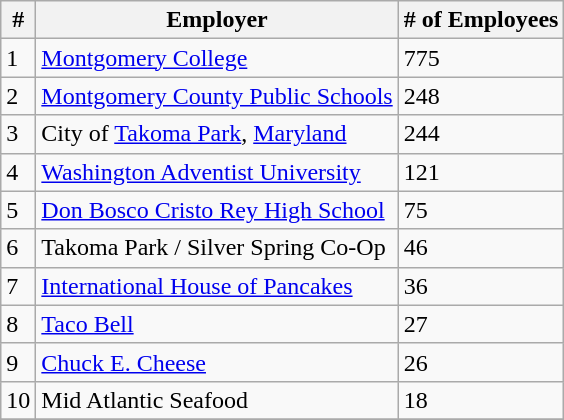<table class="wikitable">
<tr>
<th>#</th>
<th>Employer</th>
<th># of Employees</th>
</tr>
<tr>
<td>1</td>
<td><a href='#'>Montgomery College</a></td>
<td>775</td>
</tr>
<tr>
<td>2</td>
<td><a href='#'>Montgomery County Public Schools</a></td>
<td>248</td>
</tr>
<tr>
<td>3</td>
<td>City of <a href='#'>Takoma Park</a>, <a href='#'>Maryland</a></td>
<td>244</td>
</tr>
<tr>
<td>4</td>
<td><a href='#'>Washington Adventist University</a></td>
<td>121</td>
</tr>
<tr>
<td>5</td>
<td><a href='#'>Don Bosco Cristo Rey High School</a></td>
<td>75</td>
</tr>
<tr>
<td>6</td>
<td>Takoma Park / Silver Spring Co-Op</td>
<td>46</td>
</tr>
<tr>
<td>7</td>
<td><a href='#'>International House of Pancakes</a></td>
<td>36</td>
</tr>
<tr>
<td>8</td>
<td><a href='#'>Taco Bell</a></td>
<td>27</td>
</tr>
<tr>
<td>9</td>
<td><a href='#'>Chuck E. Cheese</a></td>
<td>26</td>
</tr>
<tr>
<td>10</td>
<td>Mid Atlantic Seafood</td>
<td>18</td>
</tr>
<tr>
</tr>
</table>
